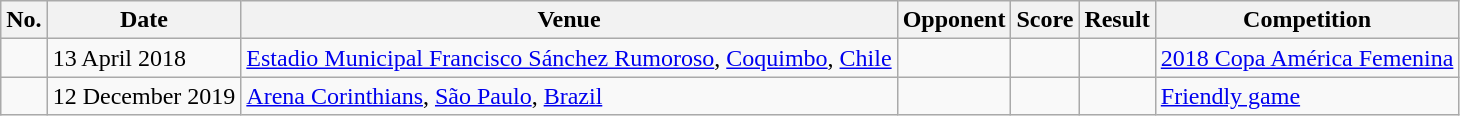<table class="wikitable">
<tr>
<th>No.</th>
<th>Date</th>
<th>Venue</th>
<th>Opponent</th>
<th>Score</th>
<th>Result</th>
<th>Competition</th>
</tr>
<tr>
<td></td>
<td>13 April 2018</td>
<td rowspan=><a href='#'>Estadio Municipal Francisco Sánchez Rumoroso</a>, <a href='#'>Coquimbo</a>, <a href='#'>Chile</a></td>
<td></td>
<td></td>
<td></td>
<td><a href='#'>2018 Copa América Femenina</a></td>
</tr>
<tr>
<td></td>
<td>12 December 2019</td>
<td rowspan=><a href='#'>Arena Corinthians</a>, <a href='#'>São Paulo</a>, <a href='#'>Brazil</a></td>
<td></td>
<td></td>
<td></td>
<td><a href='#'>Friendly game</a></td>
</tr>
</table>
